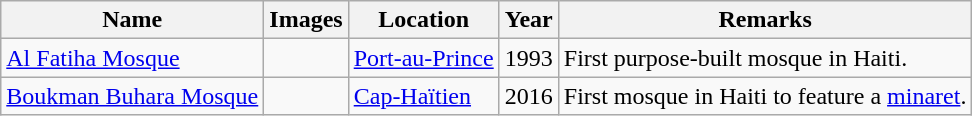<table class="wikitable sortable">
<tr>
<th>Name</th>
<th class="unsortable">Images</th>
<th>Location</th>
<th data-sort-type="data">Year</th>
<th class="unsortable">Remarks</th>
</tr>
<tr valign=top id="Haiti">
<td><a href='#'>Al Fatiha Mosque</a></td>
<td></td>
<td><a href='#'>Port-au-Prince</a></td>
<td>1993</td>
<td>First purpose-built mosque in Haiti.</td>
</tr>
<tr valign=top id="Haiti">
<td><a href='#'>Boukman Buhara Mosque</a></td>
<td></td>
<td><a href='#'>Cap-Haïtien</a></td>
<td>2016</td>
<td>First mosque in Haiti to feature a <a href='#'>minaret</a>.</td>
</tr>
</table>
